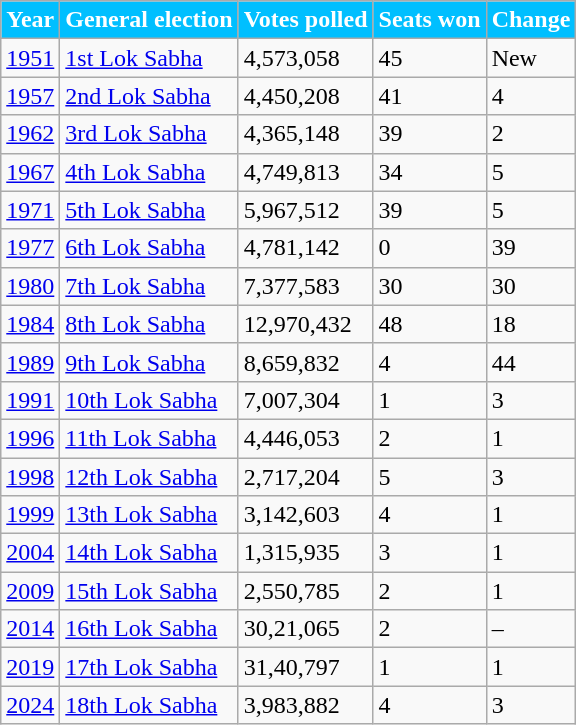<table class="wikitable">
<tr>
<th style="background-color:#00BFFF; color:white">Year</th>
<th style="background-color:#00BFFF; color:white">General election</th>
<th style="background-color:#00BFFF; color:white">Votes polled</th>
<th style="background-color:#00BFFF; color:white">Seats won</th>
<th style="background-color:#00BFFF; color:white">Change</th>
</tr>
<tr>
<td><a href='#'>1951</a></td>
<td><a href='#'>1st Lok Sabha</a></td>
<td>4,573,058</td>
<td>45</td>
<td>New</td>
</tr>
<tr>
<td><a href='#'>1957</a></td>
<td><a href='#'>2nd Lok Sabha</a></td>
<td>4,450,208</td>
<td>41</td>
<td>4</td>
</tr>
<tr>
<td><a href='#'>1962</a></td>
<td><a href='#'>3rd Lok Sabha</a></td>
<td>4,365,148</td>
<td>39</td>
<td>2</td>
</tr>
<tr>
<td><a href='#'>1967</a></td>
<td><a href='#'>4th Lok Sabha</a></td>
<td>4,749,813</td>
<td>34</td>
<td>5</td>
</tr>
<tr>
<td><a href='#'>1971</a></td>
<td><a href='#'>5th Lok Sabha</a></td>
<td>5,967,512</td>
<td>39</td>
<td>5</td>
</tr>
<tr>
<td><a href='#'>1977</a></td>
<td><a href='#'>6th Lok Sabha</a></td>
<td>4,781,142</td>
<td>0</td>
<td>39</td>
</tr>
<tr>
<td><a href='#'>1980</a></td>
<td><a href='#'>7th Lok Sabha</a></td>
<td>7,377,583</td>
<td>30</td>
<td>30</td>
</tr>
<tr>
<td><a href='#'>1984</a></td>
<td><a href='#'>8th Lok Sabha</a></td>
<td>12,970,432</td>
<td>48</td>
<td>18</td>
</tr>
<tr>
<td><a href='#'>1989</a></td>
<td><a href='#'>9th Lok Sabha</a></td>
<td>8,659,832</td>
<td>4</td>
<td>44</td>
</tr>
<tr>
<td><a href='#'>1991</a></td>
<td><a href='#'>10th Lok Sabha</a></td>
<td>7,007,304</td>
<td>1</td>
<td>3</td>
</tr>
<tr>
<td><a href='#'>1996</a></td>
<td><a href='#'>11th Lok Sabha</a></td>
<td>4,446,053</td>
<td>2</td>
<td>1</td>
</tr>
<tr>
<td><a href='#'>1998</a></td>
<td><a href='#'>12th Lok Sabha</a></td>
<td>2,717,204</td>
<td>5</td>
<td>3</td>
</tr>
<tr>
<td><a href='#'>1999</a></td>
<td><a href='#'>13th Lok Sabha</a></td>
<td>3,142,603</td>
<td>4</td>
<td>1</td>
</tr>
<tr>
<td><a href='#'>2004</a></td>
<td><a href='#'>14th Lok Sabha</a></td>
<td>1,315,935</td>
<td>3</td>
<td>1</td>
</tr>
<tr>
<td><a href='#'>2009</a></td>
<td><a href='#'>15th Lok Sabha</a></td>
<td>2,550,785</td>
<td>2</td>
<td>1</td>
</tr>
<tr>
<td><a href='#'>2014</a></td>
<td><a href='#'>16th Lok Sabha</a></td>
<td>30,21,065</td>
<td>2</td>
<td>–</td>
</tr>
<tr>
<td><a href='#'>2019</a></td>
<td><a href='#'>17th Lok Sabha</a></td>
<td>31,40,797</td>
<td>1</td>
<td>1</td>
</tr>
<tr>
<td><a href='#'>2024</a></td>
<td><a href='#'>18th Lok Sabha</a></td>
<td>3,983,882</td>
<td>4</td>
<td>3</td>
</tr>
</table>
